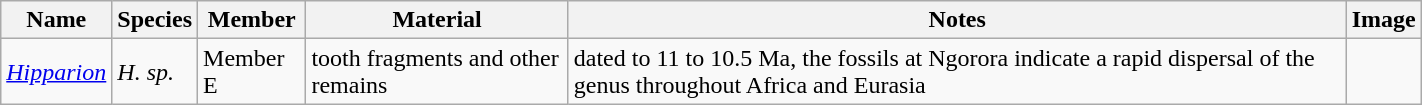<table class="wikitable" align="center" width="75%">
<tr>
<th>Name</th>
<th>Species</th>
<th>Member</th>
<th>Material</th>
<th>Notes</th>
<th>Image</th>
</tr>
<tr>
<td><em><a href='#'>Hipparion</a></em></td>
<td><em>H. sp.</em></td>
<td>Member E</td>
<td>tooth fragments and other remains</td>
<td>dated to 11 to 10.5 Ma, the fossils at Ngorora indicate a rapid dispersal of the genus throughout Africa and Eurasia</td>
<td></td>
</tr>
</table>
